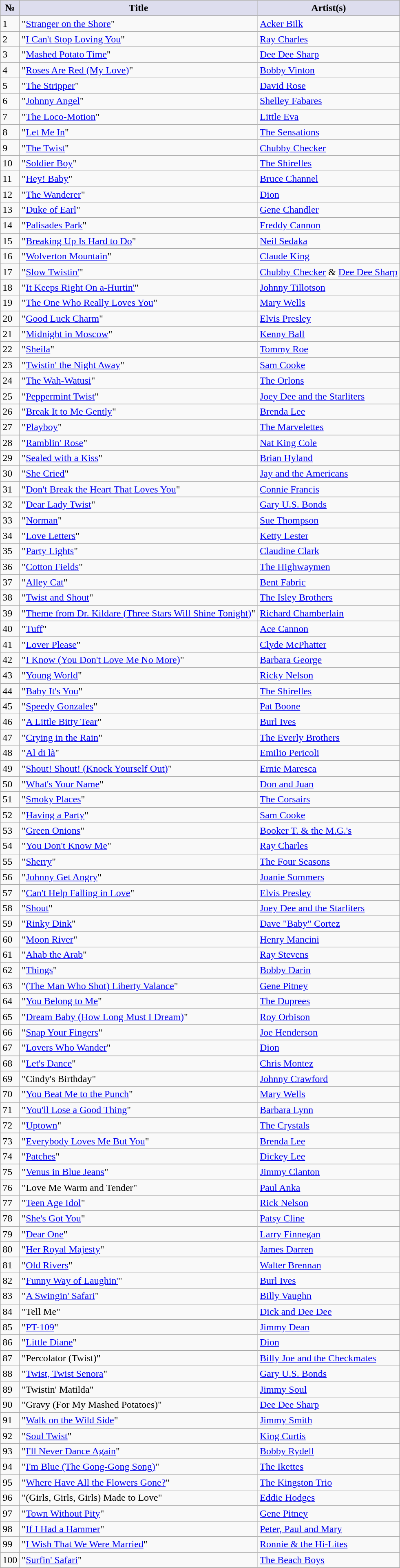<table class="wikitable sortable" style="text-align: left">
<tr>
<th scope="col" style="background:#dde;">№</th>
<th scope="col" style="background:#dde;">Title</th>
<th scope="col" style="background:#dde;">Artist(s)</th>
</tr>
<tr>
<td>1</td>
<td>"<a href='#'>Stranger on the Shore</a>"</td>
<td><a href='#'>Acker Bilk</a></td>
</tr>
<tr>
<td>2</td>
<td>"<a href='#'>I Can't Stop Loving You</a>"</td>
<td><a href='#'>Ray Charles</a></td>
</tr>
<tr>
<td>3</td>
<td>"<a href='#'>Mashed Potato Time</a>"</td>
<td><a href='#'>Dee Dee Sharp</a></td>
</tr>
<tr>
<td>4</td>
<td>"<a href='#'>Roses Are Red (My Love)</a>"</td>
<td><a href='#'>Bobby Vinton</a></td>
</tr>
<tr>
<td>5</td>
<td>"<a href='#'>The Stripper</a>"</td>
<td><a href='#'>David Rose</a></td>
</tr>
<tr>
<td>6</td>
<td>"<a href='#'>Johnny Angel</a>"</td>
<td><a href='#'>Shelley Fabares</a></td>
</tr>
<tr>
<td>7</td>
<td>"<a href='#'>The Loco-Motion</a>"</td>
<td><a href='#'>Little Eva</a></td>
</tr>
<tr>
<td>8</td>
<td>"<a href='#'>Let Me In</a>"</td>
<td><a href='#'>The Sensations</a></td>
</tr>
<tr>
<td>9</td>
<td>"<a href='#'>The Twist</a>"</td>
<td><a href='#'>Chubby Checker</a></td>
</tr>
<tr>
<td>10</td>
<td>"<a href='#'>Soldier Boy</a>"</td>
<td><a href='#'>The Shirelles</a></td>
</tr>
<tr>
<td>11</td>
<td>"<a href='#'>Hey! Baby</a>"</td>
<td><a href='#'>Bruce Channel</a></td>
</tr>
<tr>
<td>12</td>
<td>"<a href='#'>The Wanderer</a>"</td>
<td><a href='#'>Dion</a></td>
</tr>
<tr>
<td>13</td>
<td>"<a href='#'>Duke of Earl</a>"</td>
<td><a href='#'>Gene Chandler</a></td>
</tr>
<tr>
<td>14</td>
<td>"<a href='#'>Palisades Park</a>"</td>
<td><a href='#'>Freddy Cannon</a></td>
</tr>
<tr>
<td>15</td>
<td>"<a href='#'>Breaking Up Is Hard to Do</a>"</td>
<td><a href='#'>Neil Sedaka</a></td>
</tr>
<tr>
<td>16</td>
<td>"<a href='#'>Wolverton Mountain</a>"</td>
<td><a href='#'>Claude King</a></td>
</tr>
<tr>
<td>17</td>
<td>"<a href='#'>Slow Twistin'</a>"</td>
<td><a href='#'>Chubby Checker</a> & <a href='#'>Dee Dee Sharp</a></td>
</tr>
<tr>
<td>18</td>
<td>"<a href='#'>It Keeps Right On a-Hurtin'</a>"</td>
<td><a href='#'>Johnny Tillotson</a></td>
</tr>
<tr>
<td>19</td>
<td>"<a href='#'>The One Who Really Loves You</a>"</td>
<td><a href='#'>Mary Wells</a></td>
</tr>
<tr>
<td>20</td>
<td>"<a href='#'>Good Luck Charm</a>"</td>
<td><a href='#'>Elvis Presley</a></td>
</tr>
<tr>
<td>21</td>
<td>"<a href='#'>Midnight in Moscow</a>"</td>
<td><a href='#'>Kenny Ball</a></td>
</tr>
<tr>
<td>22</td>
<td>"<a href='#'>Sheila</a>"</td>
<td><a href='#'>Tommy Roe</a></td>
</tr>
<tr>
<td>23</td>
<td>"<a href='#'>Twistin' the Night Away</a>"</td>
<td><a href='#'>Sam Cooke</a></td>
</tr>
<tr>
<td>24</td>
<td>"<a href='#'>The Wah-Watusi</a>"</td>
<td><a href='#'>The Orlons</a></td>
</tr>
<tr>
<td>25</td>
<td>"<a href='#'>Peppermint Twist</a>"</td>
<td><a href='#'>Joey Dee and the Starliters</a></td>
</tr>
<tr>
<td>26</td>
<td>"<a href='#'>Break It to Me Gently</a>"</td>
<td><a href='#'>Brenda Lee</a></td>
</tr>
<tr>
<td>27</td>
<td>"<a href='#'>Playboy</a>"</td>
<td><a href='#'>The Marvelettes</a></td>
</tr>
<tr>
<td>28</td>
<td>"<a href='#'>Ramblin' Rose</a>"</td>
<td><a href='#'>Nat King Cole</a></td>
</tr>
<tr>
<td>29</td>
<td>"<a href='#'>Sealed with a Kiss</a>"</td>
<td><a href='#'>Brian Hyland</a></td>
</tr>
<tr>
<td>30</td>
<td>"<a href='#'>She Cried</a>"</td>
<td><a href='#'>Jay and the Americans</a></td>
</tr>
<tr>
<td>31</td>
<td>"<a href='#'>Don't Break the Heart That Loves You</a>"</td>
<td><a href='#'>Connie Francis</a></td>
</tr>
<tr>
<td>32</td>
<td>"<a href='#'>Dear Lady Twist</a>"</td>
<td><a href='#'>Gary U.S. Bonds</a></td>
</tr>
<tr>
<td>33</td>
<td>"<a href='#'>Norman</a>"</td>
<td><a href='#'>Sue Thompson</a></td>
</tr>
<tr>
<td>34</td>
<td>"<a href='#'>Love Letters</a>"</td>
<td><a href='#'>Ketty Lester</a></td>
</tr>
<tr>
<td>35</td>
<td>"<a href='#'>Party Lights</a>"</td>
<td><a href='#'>Claudine Clark</a></td>
</tr>
<tr>
<td>36</td>
<td>"<a href='#'>Cotton Fields</a>"</td>
<td><a href='#'>The Highwaymen</a></td>
</tr>
<tr>
<td>37</td>
<td>"<a href='#'>Alley Cat</a>"</td>
<td><a href='#'>Bent Fabric</a></td>
</tr>
<tr>
<td>38</td>
<td>"<a href='#'>Twist and Shout</a>"</td>
<td><a href='#'>The Isley Brothers</a></td>
</tr>
<tr>
<td>39</td>
<td>"<a href='#'>Theme from Dr. Kildare (Three Stars Will Shine Tonight)</a>"</td>
<td><a href='#'>Richard Chamberlain</a></td>
</tr>
<tr>
<td>40</td>
<td>"<a href='#'>Tuff</a>"</td>
<td><a href='#'>Ace Cannon</a></td>
</tr>
<tr>
<td>41</td>
<td>"<a href='#'>Lover Please</a>"</td>
<td><a href='#'>Clyde McPhatter</a></td>
</tr>
<tr>
<td>42</td>
<td>"<a href='#'>I Know (You Don't Love Me No More)</a>"</td>
<td><a href='#'>Barbara George</a></td>
</tr>
<tr>
<td>43</td>
<td>"<a href='#'>Young World</a>"</td>
<td><a href='#'>Ricky Nelson</a></td>
</tr>
<tr>
<td>44</td>
<td>"<a href='#'>Baby It's You</a>"</td>
<td><a href='#'>The Shirelles</a></td>
</tr>
<tr>
<td>45</td>
<td>"<a href='#'>Speedy Gonzales</a>"</td>
<td><a href='#'>Pat Boone</a></td>
</tr>
<tr>
<td>46</td>
<td>"<a href='#'>A Little Bitty Tear</a>"</td>
<td><a href='#'>Burl Ives</a></td>
</tr>
<tr>
<td>47</td>
<td>"<a href='#'>Crying in the Rain</a>"</td>
<td><a href='#'>The Everly Brothers</a></td>
</tr>
<tr>
<td>48</td>
<td>"<a href='#'>Al di là</a>"</td>
<td><a href='#'>Emilio Pericoli</a></td>
</tr>
<tr>
<td>49</td>
<td>"<a href='#'>Shout! Shout! (Knock Yourself Out)</a>"</td>
<td><a href='#'>Ernie Maresca</a></td>
</tr>
<tr>
<td>50</td>
<td>"<a href='#'>What's Your Name</a>"</td>
<td><a href='#'>Don and Juan</a></td>
</tr>
<tr>
<td>51</td>
<td>"<a href='#'>Smoky Places</a>"</td>
<td><a href='#'>The Corsairs</a></td>
</tr>
<tr>
<td>52</td>
<td>"<a href='#'>Having a Party</a>"</td>
<td><a href='#'>Sam Cooke</a></td>
</tr>
<tr>
<td>53</td>
<td>"<a href='#'>Green Onions</a>"</td>
<td><a href='#'>Booker T. & the M.G.'s</a></td>
</tr>
<tr>
<td>54</td>
<td>"<a href='#'>You Don't Know Me</a>"</td>
<td><a href='#'>Ray Charles</a></td>
</tr>
<tr>
<td>55</td>
<td>"<a href='#'>Sherry</a>"</td>
<td><a href='#'>The Four Seasons</a></td>
</tr>
<tr>
<td>56</td>
<td>"<a href='#'>Johnny Get Angry</a>"</td>
<td><a href='#'>Joanie Sommers</a></td>
</tr>
<tr>
<td>57</td>
<td>"<a href='#'>Can't Help Falling in Love</a>"</td>
<td><a href='#'>Elvis Presley</a></td>
</tr>
<tr>
<td>58</td>
<td>"<a href='#'>Shout</a>"</td>
<td><a href='#'>Joey Dee and the Starliters</a></td>
</tr>
<tr>
<td>59</td>
<td>"<a href='#'>Rinky Dink</a>"</td>
<td><a href='#'>Dave "Baby" Cortez</a></td>
</tr>
<tr>
<td>60</td>
<td>"<a href='#'>Moon River</a>"</td>
<td><a href='#'>Henry Mancini</a></td>
</tr>
<tr>
<td>61</td>
<td>"<a href='#'>Ahab the Arab</a>"</td>
<td><a href='#'>Ray Stevens</a></td>
</tr>
<tr>
<td>62</td>
<td>"<a href='#'>Things</a>"</td>
<td><a href='#'>Bobby Darin</a></td>
</tr>
<tr>
<td>63</td>
<td>"<a href='#'>(The Man Who Shot) Liberty Valance</a>"</td>
<td><a href='#'>Gene Pitney</a></td>
</tr>
<tr>
<td>64</td>
<td>"<a href='#'>You Belong to Me</a>"</td>
<td><a href='#'>The Duprees</a></td>
</tr>
<tr>
<td>65</td>
<td>"<a href='#'>Dream Baby (How Long Must I Dream)</a>"</td>
<td><a href='#'>Roy Orbison</a></td>
</tr>
<tr>
<td>66</td>
<td>"<a href='#'>Snap Your Fingers</a>"</td>
<td><a href='#'>Joe Henderson</a></td>
</tr>
<tr>
<td>67</td>
<td>"<a href='#'>Lovers Who Wander</a>"</td>
<td><a href='#'>Dion</a></td>
</tr>
<tr>
<td>68</td>
<td>"<a href='#'>Let's Dance</a>"</td>
<td><a href='#'>Chris Montez</a></td>
</tr>
<tr>
<td>69</td>
<td>"Cindy's Birthday"</td>
<td><a href='#'>Johnny Crawford</a></td>
</tr>
<tr>
<td>70</td>
<td>"<a href='#'>You Beat Me to the Punch</a>"</td>
<td><a href='#'>Mary Wells</a></td>
</tr>
<tr>
<td>71</td>
<td>"<a href='#'>You'll Lose a Good Thing</a>"</td>
<td><a href='#'>Barbara Lynn</a></td>
</tr>
<tr>
<td>72</td>
<td>"<a href='#'>Uptown</a>"</td>
<td><a href='#'>The Crystals</a></td>
</tr>
<tr>
<td>73</td>
<td>"<a href='#'>Everybody Loves Me But You</a>"</td>
<td><a href='#'>Brenda Lee</a></td>
</tr>
<tr>
<td>74</td>
<td>"<a href='#'>Patches</a>"</td>
<td><a href='#'>Dickey Lee</a></td>
</tr>
<tr>
<td>75</td>
<td>"<a href='#'>Venus in Blue Jeans</a>"</td>
<td><a href='#'>Jimmy Clanton</a></td>
</tr>
<tr>
<td>76</td>
<td>"Love Me Warm and Tender"</td>
<td><a href='#'>Paul Anka</a></td>
</tr>
<tr>
<td>77</td>
<td>"<a href='#'>Teen Age Idol</a>"</td>
<td><a href='#'>Rick Nelson</a></td>
</tr>
<tr>
<td>78</td>
<td>"<a href='#'>She's Got You</a>"</td>
<td><a href='#'>Patsy Cline</a></td>
</tr>
<tr>
<td>79</td>
<td>"<a href='#'>Dear One</a>"</td>
<td><a href='#'>Larry Finnegan</a></td>
</tr>
<tr>
<td>80</td>
<td>"<a href='#'>Her Royal Majesty</a>"</td>
<td><a href='#'>James Darren</a></td>
</tr>
<tr>
<td>81</td>
<td>"<a href='#'>Old Rivers</a>"</td>
<td><a href='#'>Walter Brennan</a></td>
</tr>
<tr>
<td>82</td>
<td>"<a href='#'>Funny Way of Laughin'</a>"</td>
<td><a href='#'>Burl Ives</a></td>
</tr>
<tr>
<td>83</td>
<td>"<a href='#'>A Swingin' Safari</a>"</td>
<td><a href='#'>Billy Vaughn</a></td>
</tr>
<tr>
<td>84</td>
<td>"Tell Me"</td>
<td><a href='#'>Dick and Dee Dee</a></td>
</tr>
<tr>
<td>85</td>
<td>"<a href='#'>PT-109</a>"</td>
<td><a href='#'>Jimmy Dean</a></td>
</tr>
<tr>
<td>86</td>
<td>"<a href='#'>Little Diane</a>"</td>
<td><a href='#'>Dion</a></td>
</tr>
<tr>
<td>87</td>
<td>"Percolator (Twist)"</td>
<td><a href='#'>Billy Joe and the Checkmates</a></td>
</tr>
<tr>
<td>88</td>
<td>"<a href='#'>Twist, Twist Senora</a>"</td>
<td><a href='#'>Gary U.S. Bonds</a></td>
</tr>
<tr>
<td>89</td>
<td>"Twistin' Matilda"</td>
<td><a href='#'>Jimmy Soul</a></td>
</tr>
<tr>
<td>90</td>
<td>"Gravy (For My Mashed Potatoes)"</td>
<td><a href='#'>Dee Dee Sharp</a></td>
</tr>
<tr>
<td>91</td>
<td>"<a href='#'>Walk on the Wild Side</a>"</td>
<td><a href='#'>Jimmy Smith</a></td>
</tr>
<tr>
<td>92</td>
<td>"<a href='#'>Soul Twist</a>"</td>
<td><a href='#'>King Curtis</a></td>
</tr>
<tr>
<td>93</td>
<td>"<a href='#'>I'll Never Dance Again</a>"</td>
<td><a href='#'>Bobby Rydell</a></td>
</tr>
<tr>
<td>94</td>
<td>"<a href='#'>I'm Blue (The Gong-Gong Song)</a>"</td>
<td><a href='#'>The Ikettes</a></td>
</tr>
<tr>
<td>95</td>
<td>"<a href='#'>Where Have All the Flowers Gone?</a>"</td>
<td><a href='#'>The Kingston Trio</a></td>
</tr>
<tr>
<td>96</td>
<td>"(Girls, Girls, Girls) Made to Love"</td>
<td><a href='#'>Eddie Hodges</a></td>
</tr>
<tr>
<td>97</td>
<td>"<a href='#'>Town Without Pity</a>"</td>
<td><a href='#'>Gene Pitney</a></td>
</tr>
<tr>
<td>98</td>
<td>"<a href='#'>If I Had a Hammer</a>"</td>
<td><a href='#'>Peter, Paul and Mary</a></td>
</tr>
<tr>
<td>99</td>
<td>"<a href='#'>I Wish That We Were Married</a>"</td>
<td><a href='#'>Ronnie & the Hi-Lites</a></td>
</tr>
<tr>
<td>100</td>
<td>"<a href='#'>Surfin' Safari</a>"</td>
<td><a href='#'>The Beach Boys</a></td>
</tr>
<tr>
</tr>
</table>
